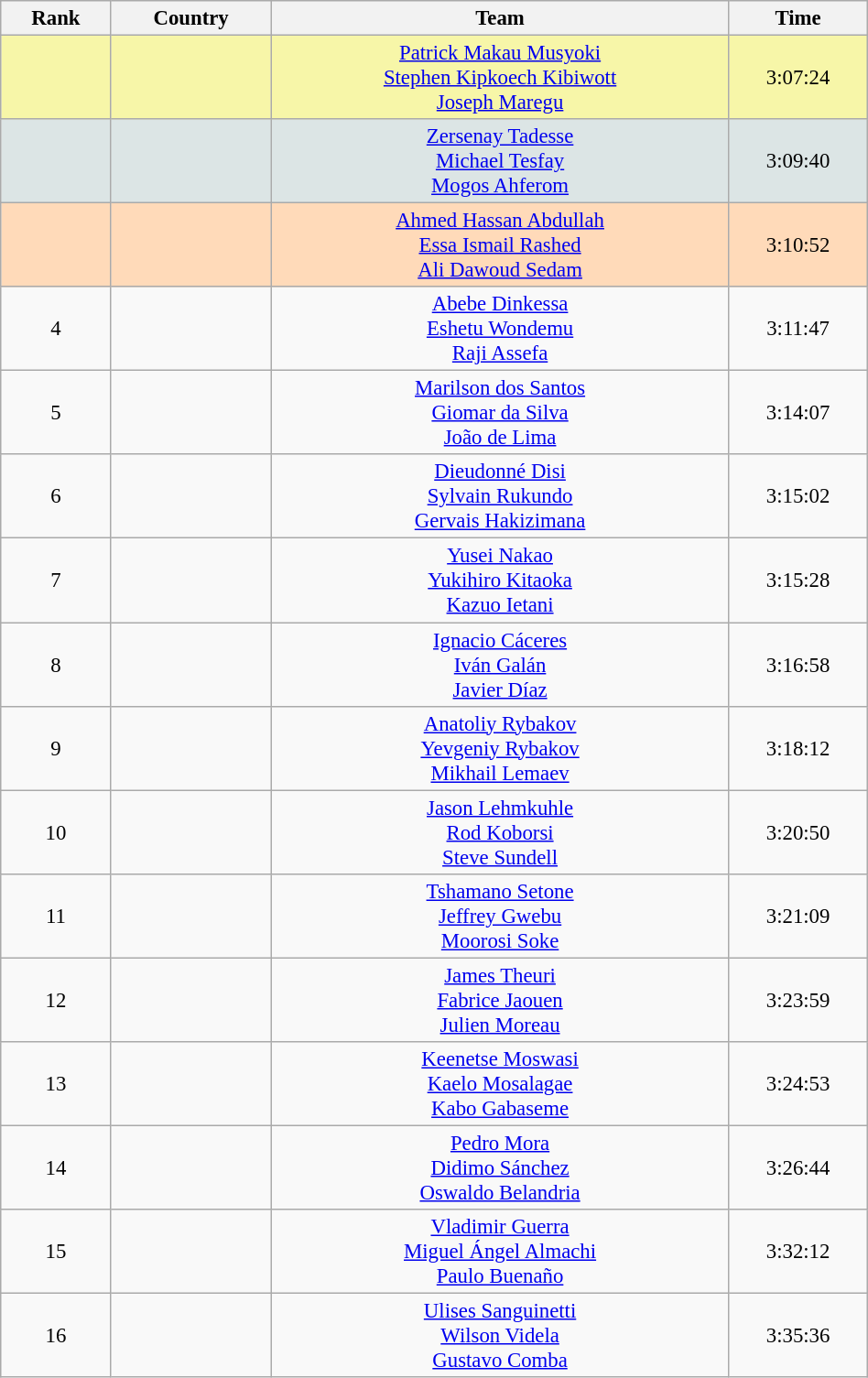<table class="wikitable sortable" style=" text-align:center; font-size:95%;" width="50%">
<tr>
<th>Rank</th>
<th>Country</th>
<th>Team</th>
<th>Time</th>
</tr>
<tr bgcolor="#F7F6A8">
<td align=center></td>
<td></td>
<td><a href='#'>Patrick Makau Musyoki</a><br><a href='#'>Stephen Kipkoech Kibiwott</a><br><a href='#'>Joseph Maregu</a></td>
<td>3:07:24</td>
</tr>
<tr bgcolor="#DCE5E5">
<td align=center></td>
<td></td>
<td><a href='#'>Zersenay Tadesse</a><br><a href='#'>Michael Tesfay</a><br><a href='#'>Mogos Ahferom</a></td>
<td>3:09:40</td>
</tr>
<tr bgcolor="#FFDAB9">
<td align=center></td>
<td></td>
<td><a href='#'>Ahmed Hassan Abdullah</a><br><a href='#'>Essa Ismail Rashed</a><br><a href='#'>Ali Dawoud Sedam</a></td>
<td>3:10:52</td>
</tr>
<tr>
<td align=center>4</td>
<td></td>
<td><a href='#'>Abebe Dinkessa</a><br><a href='#'>Eshetu Wondemu</a><br><a href='#'>Raji Assefa</a></td>
<td>3:11:47</td>
</tr>
<tr>
<td align=center>5</td>
<td></td>
<td><a href='#'>Marilson dos Santos</a><br><a href='#'>Giomar da Silva</a><br><a href='#'>João de Lima</a></td>
<td>3:14:07</td>
</tr>
<tr>
<td align=center>6</td>
<td></td>
<td><a href='#'>Dieudonné Disi</a><br><a href='#'>Sylvain Rukundo</a><br><a href='#'>Gervais Hakizimana</a></td>
<td>3:15:02</td>
</tr>
<tr>
<td align=center>7</td>
<td></td>
<td><a href='#'>Yusei Nakao</a><br><a href='#'>Yukihiro Kitaoka</a><br><a href='#'>Kazuo Ietani</a></td>
<td>3:15:28</td>
</tr>
<tr>
<td align=center>8</td>
<td></td>
<td><a href='#'>Ignacio Cáceres</a><br><a href='#'>Iván Galán</a><br><a href='#'>Javier Díaz</a></td>
<td>3:16:58</td>
</tr>
<tr>
<td align=center>9</td>
<td></td>
<td><a href='#'>Anatoliy Rybakov</a><br><a href='#'>Yevgeniy Rybakov</a><br><a href='#'>Mikhail Lemaev</a></td>
<td>3:18:12</td>
</tr>
<tr>
<td align=center>10</td>
<td></td>
<td><a href='#'>Jason Lehmkuhle</a><br><a href='#'>Rod Koborsi</a><br><a href='#'>Steve Sundell</a></td>
<td>3:20:50</td>
</tr>
<tr>
<td align=center>11</td>
<td></td>
<td><a href='#'>Tshamano Setone</a><br><a href='#'>Jeffrey Gwebu</a><br><a href='#'>Moorosi Soke</a></td>
<td>3:21:09</td>
</tr>
<tr>
<td align=center>12</td>
<td></td>
<td><a href='#'>James Theuri</a><br><a href='#'>Fabrice Jaouen</a><br><a href='#'>Julien Moreau</a></td>
<td>3:23:59</td>
</tr>
<tr>
<td align=center>13</td>
<td></td>
<td><a href='#'>Keenetse Moswasi</a><br><a href='#'>Kaelo Mosalagae</a><br><a href='#'>Kabo Gabaseme</a></td>
<td>3:24:53</td>
</tr>
<tr>
<td align=center>14</td>
<td></td>
<td><a href='#'>Pedro Mora</a><br><a href='#'>Didimo Sánchez</a><br><a href='#'>Oswaldo Belandria</a></td>
<td>3:26:44</td>
</tr>
<tr>
<td align=center>15</td>
<td></td>
<td><a href='#'>Vladimir Guerra</a><br><a href='#'>Miguel Ángel Almachi</a><br><a href='#'>Paulo Buenaño</a></td>
<td>3:32:12</td>
</tr>
<tr>
<td align=center>16</td>
<td></td>
<td><a href='#'>Ulises Sanguinetti</a><br><a href='#'>Wilson Videla</a><br><a href='#'>Gustavo Comba</a></td>
<td>3:35:36</td>
</tr>
</table>
